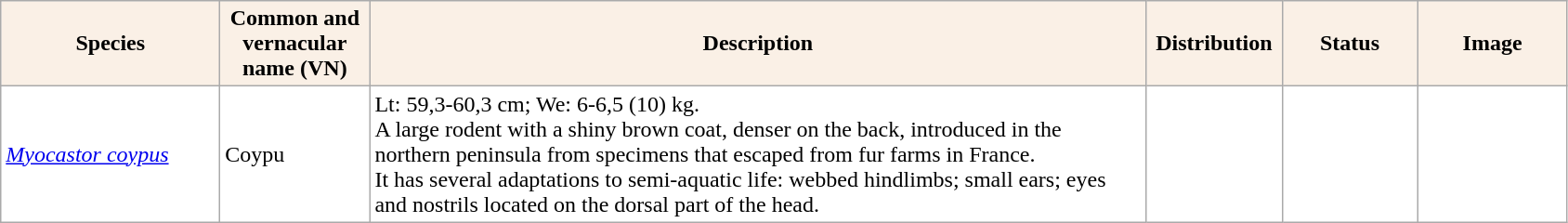<table class="sortable wikitable" border="0" style="background:#ffffff" align="top">
<tr>
<th scope="col" style="background-color:Linen; color:Black" width="150">Species</th>
<th scope="col" style="background-color:Linen; color:Black" width="100">Common and vernacular name (VN)</th>
<th scope="col" style="background:Linen; color:Black" width="550">Description</th>
<th scope="col" style="background-color:Linen; color:Black" width="90">Distribution</th>
<th scope="col" style="background-color:Linen; color:Black" width="90">Status</th>
<th scope="col" style="background:Linen; color:Black" width="100">Image</th>
</tr>
<tr>
<td style="background:#ffffff"><em><a href='#'>Myocastor coypus</a></em></td>
<td>Coypu</td>
<td>Lt: 59,3-60,3 cm; We: 6-6,5 (10) kg.<br>A large rodent with a shiny brown coat, denser on the back, introduced in the northern peninsula from specimens that escaped from fur farms in France.<br>It has several adaptations to semi-aquatic life: webbed hindlimbs; small ears; eyes and nostrils located on the dorsal part of the head.</td>
<td></td>
<td></td>
<td></td>
</tr>
</table>
